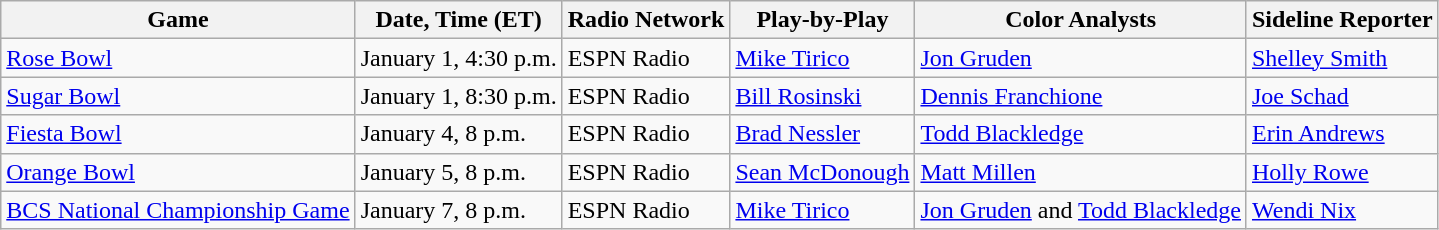<table class="wikitable">
<tr>
<th>Game</th>
<th>Date, Time (ET)</th>
<th>Radio Network</th>
<th>Play-by-Play</th>
<th>Color Analysts</th>
<th>Sideline Reporter</th>
</tr>
<tr>
<td><a href='#'>Rose Bowl</a></td>
<td>January 1, 4:30 p.m.</td>
<td>ESPN Radio</td>
<td><a href='#'>Mike Tirico</a></td>
<td><a href='#'>Jon Gruden</a></td>
<td><a href='#'>Shelley Smith</a></td>
</tr>
<tr>
<td><a href='#'>Sugar Bowl</a></td>
<td>January 1, 8:30 p.m.</td>
<td>ESPN Radio</td>
<td><a href='#'>Bill Rosinski</a></td>
<td><a href='#'>Dennis Franchione</a></td>
<td><a href='#'>Joe Schad</a></td>
</tr>
<tr>
<td><a href='#'>Fiesta Bowl</a></td>
<td>January 4, 8 p.m.</td>
<td>ESPN Radio</td>
<td><a href='#'>Brad Nessler</a></td>
<td><a href='#'>Todd Blackledge</a></td>
<td><a href='#'>Erin Andrews</a></td>
</tr>
<tr>
<td><a href='#'>Orange Bowl</a></td>
<td>January 5, 8 p.m.</td>
<td>ESPN Radio</td>
<td><a href='#'>Sean McDonough</a></td>
<td><a href='#'>Matt Millen</a></td>
<td><a href='#'>Holly Rowe</a></td>
</tr>
<tr>
<td><a href='#'>BCS National Championship Game</a></td>
<td>January 7, 8 p.m.</td>
<td>ESPN Radio</td>
<td><a href='#'>Mike Tirico</a></td>
<td><a href='#'>Jon Gruden</a> and <a href='#'>Todd Blackledge</a></td>
<td><a href='#'>Wendi Nix</a></td>
</tr>
</table>
